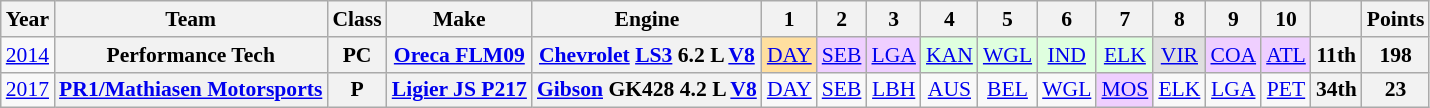<table class="wikitable" style="text-align:center; font-size:90%">
<tr>
<th>Year</th>
<th>Team</th>
<th>Class</th>
<th>Make</th>
<th>Engine</th>
<th>1</th>
<th>2</th>
<th>3</th>
<th>4</th>
<th>5</th>
<th>6</th>
<th>7</th>
<th>8</th>
<th>9</th>
<th>10</th>
<th></th>
<th>Points</th>
</tr>
<tr>
<td><a href='#'>2014</a></td>
<th>Performance Tech</th>
<th>PC</th>
<th><a href='#'>Oreca FLM09</a></th>
<th><a href='#'>Chevrolet</a> <a href='#'>LS3</a> 6.2 L <a href='#'>V8</a></th>
<td style="background:#FFDF9F;"><a href='#'>DAY</a><br></td>
<td style="background:#EFCFFF;"><a href='#'>SEB</a> <br></td>
<td style="background:#EFCFFF;"><a href='#'>LGA</a> <br></td>
<td style="background:#DFFFDF;"><a href='#'>KAN</a><br></td>
<td style="background:#DFFFDF;"><a href='#'>WGL</a> <br></td>
<td style="background:#DFFFDF;"><a href='#'>IND</a> <br></td>
<td style="background:#DFFFDF;"><a href='#'>ELK</a><br></td>
<td style="background:#DFDFDF;"><a href='#'>VIR</a> <br></td>
<td style="background:#EFCFFF;"><a href='#'>COA</a><br></td>
<td style="background:#EFCFFF;"><a href='#'>ATL</a><br></td>
<th>11th</th>
<th>198</th>
</tr>
<tr>
<td><a href='#'>2017</a></td>
<th><a href='#'>PR1/Mathiasen Motorsports</a></th>
<th>P</th>
<th><a href='#'>Ligier JS P217</a></th>
<th><a href='#'>Gibson</a> GK428 4.2 L <a href='#'>V8</a></th>
<td style="background:#;"><a href='#'>DAY</a><br></td>
<td style="background:#;"><a href='#'>SEB</a><br></td>
<td style="background:#;"><a href='#'>LBH</a><br></td>
<td style="background:#;"><a href='#'>AUS</a><br></td>
<td style="background:#;"><a href='#'>BEL</a><br></td>
<td style="background:#;"><a href='#'>WGL</a><br></td>
<td style="background:#efcfff;"><a href='#'>MOS</a><br></td>
<td style="background:#;"><a href='#'>ELK</a><br></td>
<td style="background:#;"><a href='#'>LGA</a><br></td>
<td style="background:#;"><a href='#'>PET</a><br></td>
<th>34th</th>
<th>23</th>
</tr>
</table>
